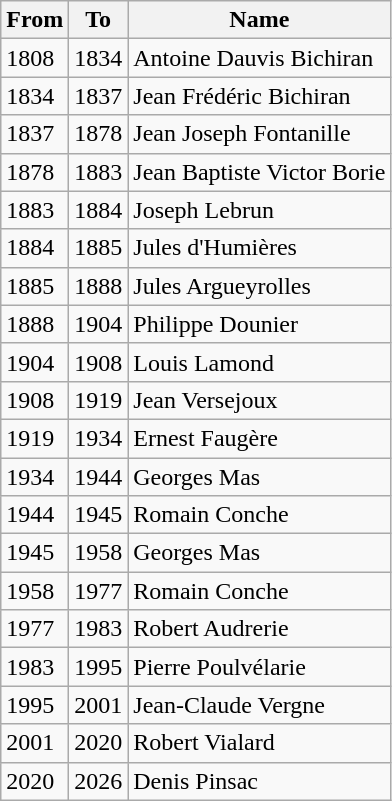<table class="wikitable">
<tr>
<th>From</th>
<th>To</th>
<th>Name</th>
</tr>
<tr>
<td>1808</td>
<td>1834</td>
<td>Antoine Dauvis Bichiran</td>
</tr>
<tr>
<td>1834</td>
<td>1837</td>
<td>Jean Frédéric Bichiran</td>
</tr>
<tr>
<td>1837</td>
<td>1878</td>
<td>Jean Joseph Fontanille</td>
</tr>
<tr>
<td>1878</td>
<td>1883</td>
<td>Jean Baptiste Victor Borie</td>
</tr>
<tr>
<td>1883</td>
<td>1884</td>
<td>Joseph Lebrun</td>
</tr>
<tr>
<td>1884</td>
<td>1885</td>
<td>Jules d'Humières</td>
</tr>
<tr>
<td>1885</td>
<td>1888</td>
<td>Jules Argueyrolles</td>
</tr>
<tr>
<td>1888</td>
<td>1904</td>
<td>Philippe Dounier</td>
</tr>
<tr>
<td>1904</td>
<td>1908</td>
<td>Louis Lamond</td>
</tr>
<tr>
<td>1908</td>
<td>1919</td>
<td>Jean Versejoux</td>
</tr>
<tr>
<td>1919</td>
<td>1934</td>
<td>Ernest Faugère</td>
</tr>
<tr>
<td>1934</td>
<td>1944</td>
<td>Georges Mas</td>
</tr>
<tr>
<td>1944</td>
<td>1945</td>
<td>Romain Conche</td>
</tr>
<tr>
<td>1945</td>
<td>1958</td>
<td>Georges Mas</td>
</tr>
<tr>
<td>1958</td>
<td>1977</td>
<td>Romain Conche</td>
</tr>
<tr>
<td>1977</td>
<td>1983</td>
<td>Robert Audrerie</td>
</tr>
<tr>
<td>1983</td>
<td>1995</td>
<td>Pierre Poulvélarie</td>
</tr>
<tr>
<td>1995</td>
<td>2001</td>
<td>Jean-Claude Vergne</td>
</tr>
<tr>
<td>2001</td>
<td>2020</td>
<td>Robert Vialard</td>
</tr>
<tr>
<td>2020</td>
<td>2026</td>
<td>Denis Pinsac</td>
</tr>
</table>
